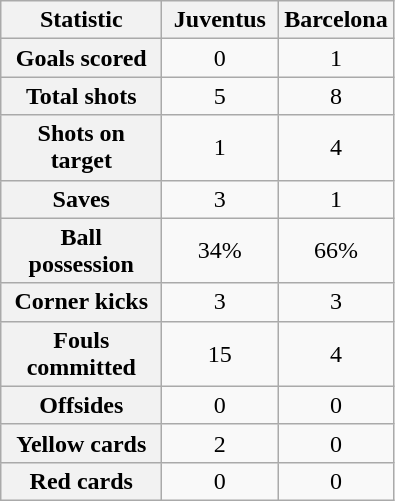<table class="wikitable plainrowheaders" style="text-align:center">
<tr>
<th scope="col" style="width:100px">Statistic</th>
<th scope="col" style="width:70px">Juventus</th>
<th scope="col" style="width:70px">Barcelona</th>
</tr>
<tr>
<th scope=row>Goals scored</th>
<td>0</td>
<td>1</td>
</tr>
<tr>
<th scope=row>Total shots</th>
<td>5</td>
<td>8</td>
</tr>
<tr>
<th scope=row>Shots on target</th>
<td>1</td>
<td>4</td>
</tr>
<tr>
<th scope=row>Saves</th>
<td>3</td>
<td>1</td>
</tr>
<tr>
<th scope=row>Ball possession</th>
<td>34%</td>
<td>66%</td>
</tr>
<tr>
<th scope=row>Corner kicks</th>
<td>3</td>
<td>3</td>
</tr>
<tr>
<th scope=row>Fouls committed</th>
<td>15</td>
<td>4</td>
</tr>
<tr>
<th scope=row>Offsides</th>
<td>0</td>
<td>0</td>
</tr>
<tr>
<th scope=row>Yellow cards</th>
<td>2</td>
<td>0</td>
</tr>
<tr>
<th scope=row>Red cards</th>
<td>0</td>
<td>0</td>
</tr>
</table>
